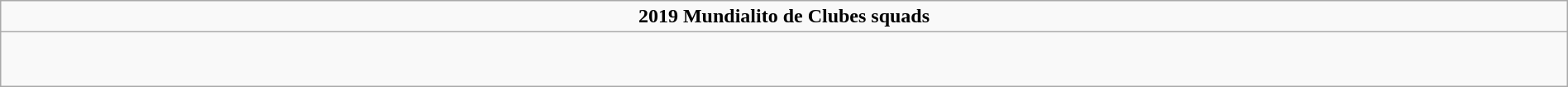<table class="wikitable mw-collapsible mw-collapsed" width=100%>
<tr>
<td style="text-align:center;"><strong>2019 Mundialito de Clubes squads</strong></td>
</tr>
<tr>
<td><br>














<br>















</td>
</tr>
</table>
